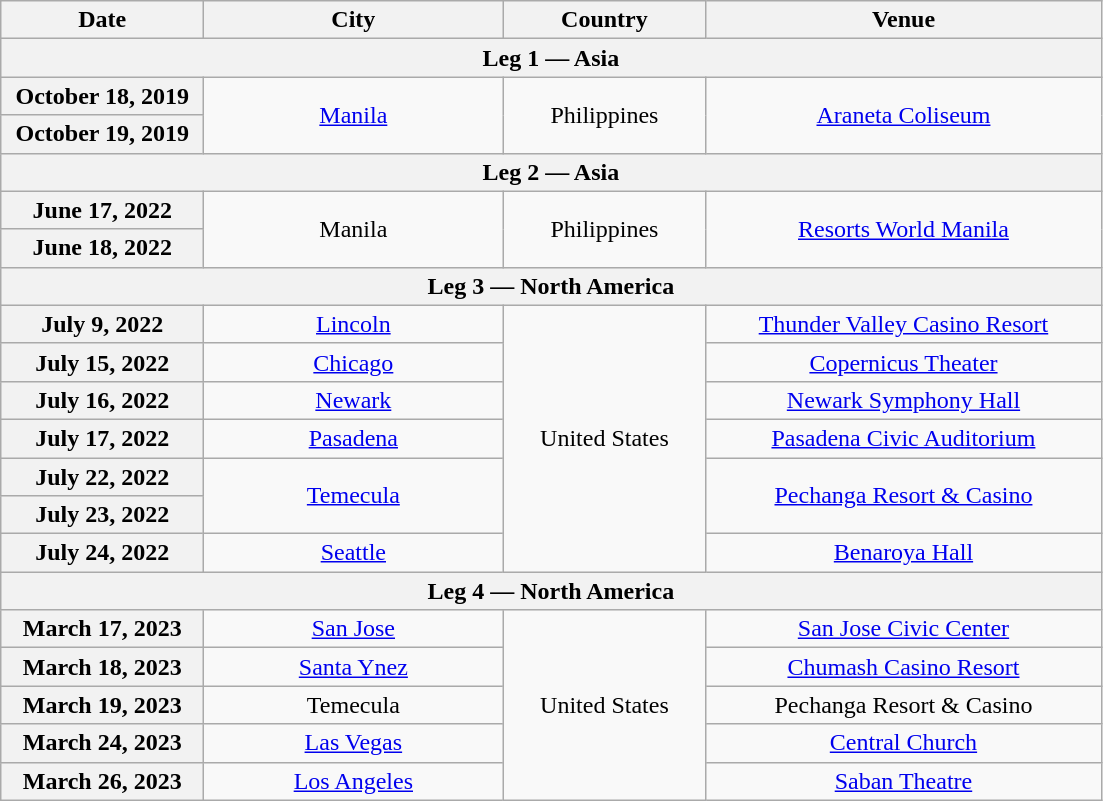<table class="wikitable plainrowheaders" style="text-align:center;">
<tr>
<th scope="col" style="width:8em;">Date</th>
<th scope="col" style="width:12em;">City</th>
<th scope="col" style="width:8em;">Country</th>
<th scope="col" style="width:16em;">Venue</th>
</tr>
<tr>
<th colspan="4">Leg 1 — Asia</th>
</tr>
<tr>
<th scope="row">October 18, 2019</th>
<td rowspan="2"><a href='#'>Manila</a></td>
<td rowspan="2">Philippines</td>
<td rowspan="2"><a href='#'>Araneta Coliseum</a></td>
</tr>
<tr>
<th scope="row">October 19, 2019</th>
</tr>
<tr>
<th colspan="4">Leg 2 — Asia</th>
</tr>
<tr>
<th scope="row">June 17, 2022</th>
<td rowspan="2">Manila</td>
<td rowspan="2">Philippines</td>
<td rowspan="2"><a href='#'>Resorts World Manila</a></td>
</tr>
<tr>
<th scope="row">June 18, 2022</th>
</tr>
<tr>
<th colspan="4">Leg 3 — North America</th>
</tr>
<tr>
<th scope="row">July 9, 2022</th>
<td><a href='#'>Lincoln</a></td>
<td rowspan="7">United States</td>
<td><a href='#'>Thunder Valley Casino Resort</a></td>
</tr>
<tr>
<th scope="row">July 15, 2022</th>
<td><a href='#'>Chicago</a></td>
<td><a href='#'>Copernicus Theater</a></td>
</tr>
<tr>
<th scope="row">July 16, 2022</th>
<td><a href='#'>Newark</a></td>
<td><a href='#'>Newark Symphony Hall</a></td>
</tr>
<tr>
<th scope="row">July 17, 2022</th>
<td><a href='#'>Pasadena</a></td>
<td><a href='#'>Pasadena Civic Auditorium</a></td>
</tr>
<tr>
<th scope="row">July 22, 2022</th>
<td rowspan="2"><a href='#'>Temecula</a></td>
<td rowspan="2"><a href='#'>Pechanga Resort & Casino</a></td>
</tr>
<tr>
<th scope="row">July 23, 2022</th>
</tr>
<tr>
<th scope="row">July 24, 2022</th>
<td><a href='#'>Seattle</a></td>
<td><a href='#'>Benaroya Hall</a></td>
</tr>
<tr>
<th colspan="4">Leg 4 — North America</th>
</tr>
<tr>
<th scope="row">March 17, 2023</th>
<td><a href='#'>San Jose</a></td>
<td rowspan="5">United States</td>
<td><a href='#'>San Jose Civic Center</a></td>
</tr>
<tr>
<th scope="row">March 18, 2023</th>
<td><a href='#'>Santa Ynez</a></td>
<td><a href='#'>Chumash Casino Resort</a></td>
</tr>
<tr>
<th scope="row">March 19, 2023</th>
<td>Temecula</td>
<td>Pechanga Resort & Casino</td>
</tr>
<tr>
<th scope="row">March 24, 2023</th>
<td><a href='#'>Las Vegas</a></td>
<td><a href='#'>Central Church</a></td>
</tr>
<tr>
<th scope="row">March 26, 2023</th>
<td><a href='#'>Los Angeles</a></td>
<td><a href='#'>Saban Theatre</a></td>
</tr>
</table>
